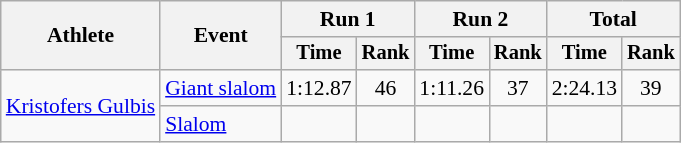<table class="wikitable" style="font-size:90%">
<tr>
<th rowspan=2>Athlete</th>
<th rowspan=2>Event</th>
<th colspan=2>Run 1</th>
<th colspan=2>Run 2</th>
<th colspan=2>Total</th>
</tr>
<tr style="font-size:95%">
<th>Time</th>
<th>Rank</th>
<th>Time</th>
<th>Rank</th>
<th>Time</th>
<th>Rank</th>
</tr>
<tr align=center>
<td align="left" rowspan="2"><a href='#'>Kristofers Gulbis</a></td>
<td align="left"><a href='#'>Giant slalom</a></td>
<td>1:12.87</td>
<td>46</td>
<td>1:11.26</td>
<td>37</td>
<td>2:24.13</td>
<td>39</td>
</tr>
<tr align=center>
<td align="left"><a href='#'>Slalom</a></td>
<td></td>
<td></td>
<td></td>
<td></td>
<td></td>
<td></td>
</tr>
</table>
